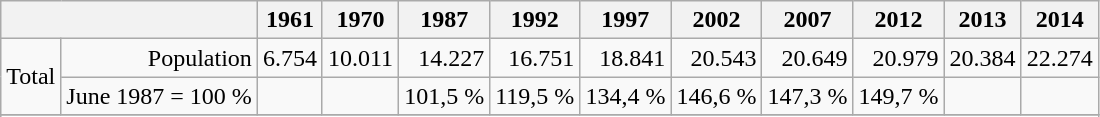<table class="wikitable" style="text-align:right">
<tr>
<th colspan="2"></th>
<th>1961</th>
<th>1970</th>
<th>1987   </th>
<th>1992   </th>
<th>1997   </th>
<th>2002  </th>
<th>2007   </th>
<th>2012</th>
<th>2013</th>
<th>2014</th>
</tr>
<tr>
<td rowspan="2">Total</td>
<td>Population</td>
<td>6.754</td>
<td>10.011</td>
<td>14.227  </td>
<td>16.751   </td>
<td>18.841   </td>
<td>20.543   </td>
<td>20.649   </td>
<td>20.979</td>
<td>20.384</td>
<td>22.274</td>
</tr>
<tr>
<td>June 1987 = 100 %</td>
<td></td>
<td></td>
<td>101,5 %   </td>
<td>119,5 %   </td>
<td>134,4 %   </td>
<td>146,6 %   </td>
<td>147,3 %   </td>
<td>149,7 %</td>
<td></td>
<td></td>
</tr>
<tr>
</tr>
<tr>
</tr>
</table>
